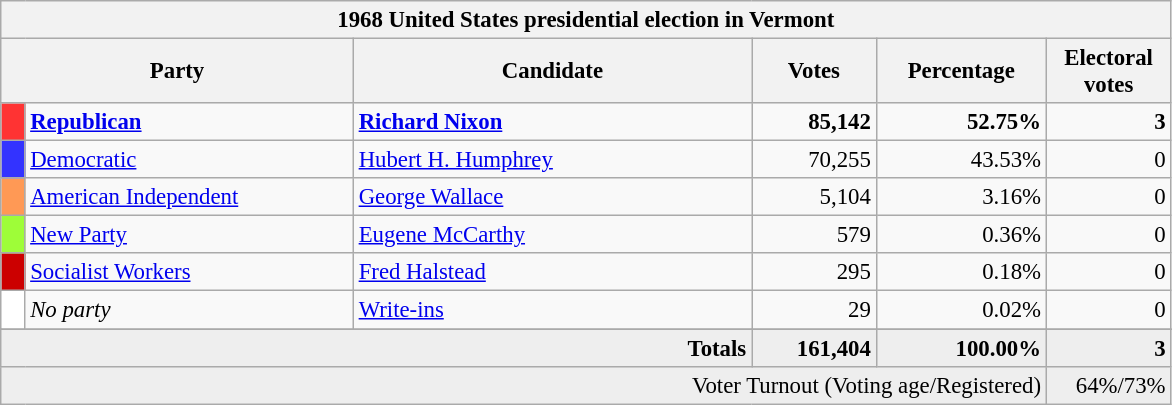<table class="wikitable" style="font-size: 95%;">
<tr>
<th colspan="6">1968 United States presidential election in Vermont</th>
</tr>
<tr>
<th colspan="2" style="width: 15em">Party</th>
<th style="width: 17em">Candidate</th>
<th style="width: 5em">Votes</th>
<th style="width: 7em">Percentage</th>
<th style="width: 5em">Electoral votes</th>
</tr>
<tr>
<th style="background-color:#FF3333; width: 3px"></th>
<td style="width: 130px"><strong><a href='#'>Republican</a></strong></td>
<td><strong><a href='#'>Richard Nixon</a></strong></td>
<td align="right"><strong>85,142</strong></td>
<td align="right"><strong>52.75%</strong></td>
<td align="right"><strong>3</strong></td>
</tr>
<tr>
<th style="background-color:#3333FF; width: 3px"></th>
<td style="width: 130px"><a href='#'>Democratic</a></td>
<td><a href='#'>Hubert H. Humphrey</a></td>
<td align="right">70,255</td>
<td align="right">43.53%</td>
<td align="right">0</td>
</tr>
<tr>
<th style="background:#f95; width:3px;"></th>
<td style="width: 130px"><a href='#'>American Independent</a></td>
<td><a href='#'>George Wallace</a></td>
<td style="text-align:right;">5,104</td>
<td style="text-align:right;">3.16%</td>
<td style="text-align:right;">0</td>
</tr>
<tr>
<th style="background-color:#9EFD38; width: 3px"></th>
<td style="width: 130px"><a href='#'>New Party</a></td>
<td><a href='#'>Eugene McCarthy</a></td>
<td align="right">579</td>
<td align="right">0.36%</td>
<td align="right">0</td>
</tr>
<tr>
<th style="background-color:#CC0000; width: 3px"></th>
<td style="width: 130px"><a href='#'>Socialist Workers</a></td>
<td><a href='#'>Fred Halstead</a></td>
<td align="right">295</td>
<td align="right">0.18%</td>
<td align="right">0</td>
</tr>
<tr>
<th style="background-color:#FFFFFF; width: 3px"></th>
<td style="width: 130px"><em>No party</em></td>
<td><a href='#'>Write-ins</a></td>
<td align="right">29</td>
<td align="right">0.02%</td>
<td align="right">0</td>
</tr>
<tr>
</tr>
<tr bgcolor="#EEEEEE">
<td colspan="3" align="right"><strong>Totals</strong></td>
<td align="right"><strong>161,404</strong></td>
<td align="right"><strong>100.00%</strong></td>
<td align="right"><strong>3</strong></td>
</tr>
<tr bgcolor="#EEEEEE">
<td colspan="5" align="right">Voter Turnout (Voting age/Registered)</td>
<td colspan="1" align="right">64%/73%</td>
</tr>
</table>
